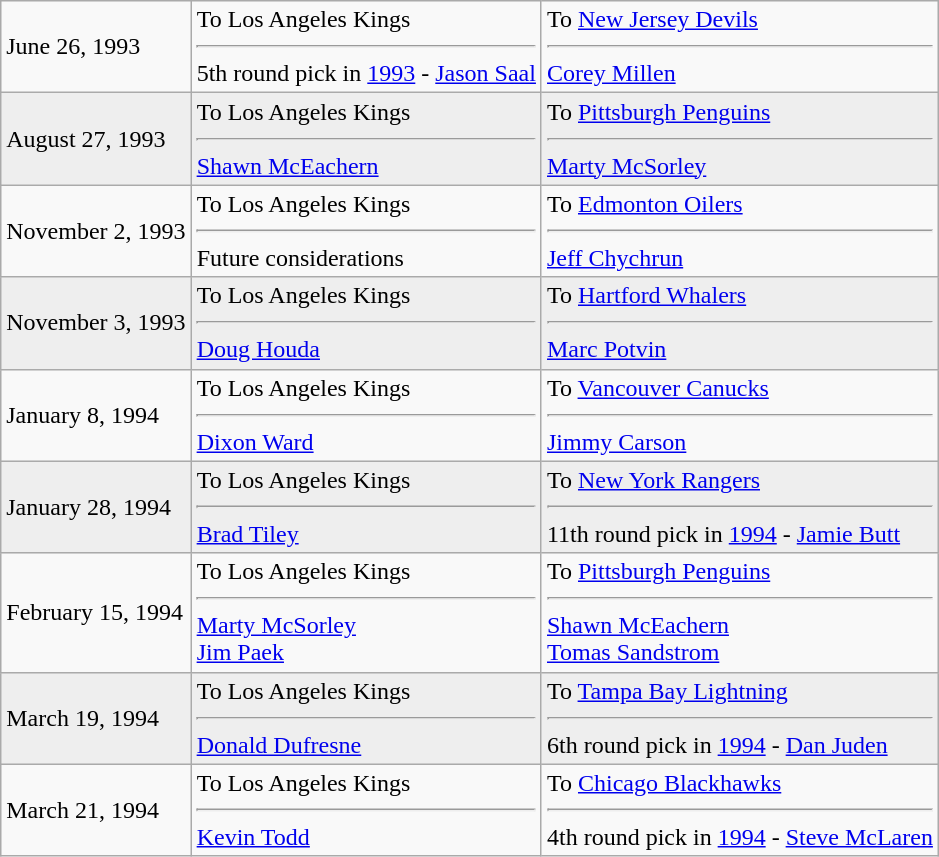<table class="wikitable">
<tr>
<td>June 26, 1993</td>
<td valign="top">To Los Angeles Kings<hr>5th round pick in <a href='#'>1993</a> - <a href='#'>Jason Saal</a></td>
<td valign="top">To <a href='#'>New Jersey Devils</a><hr><a href='#'>Corey Millen</a></td>
</tr>
<tr style="background:#eee;">
<td>August 27, 1993</td>
<td valign="top">To Los Angeles Kings<hr><a href='#'>Shawn McEachern</a></td>
<td valign="top">To <a href='#'>Pittsburgh Penguins</a><hr><a href='#'>Marty McSorley</a></td>
</tr>
<tr>
<td>November 2, 1993</td>
<td valign="top">To Los Angeles Kings<hr>Future considerations</td>
<td valign="top">To <a href='#'>Edmonton Oilers</a><hr><a href='#'>Jeff Chychrun</a></td>
</tr>
<tr style="background:#eee;">
<td>November 3, 1993</td>
<td valign="top">To Los Angeles Kings<hr><a href='#'>Doug Houda</a></td>
<td valign="top">To <a href='#'>Hartford Whalers</a><hr><a href='#'>Marc Potvin</a></td>
</tr>
<tr>
<td>January 8, 1994</td>
<td valign="top">To Los Angeles Kings<hr><a href='#'>Dixon Ward</a></td>
<td valign="top">To <a href='#'>Vancouver Canucks</a><hr><a href='#'>Jimmy Carson</a></td>
</tr>
<tr style="background:#eee;">
<td>January 28, 1994</td>
<td valign="top">To Los Angeles Kings<hr><a href='#'>Brad Tiley</a></td>
<td valign="top">To <a href='#'>New York Rangers</a><hr>11th round pick in <a href='#'>1994</a> - <a href='#'>Jamie Butt</a></td>
</tr>
<tr>
<td>February 15, 1994</td>
<td valign="top">To Los Angeles Kings<hr><a href='#'>Marty McSorley</a> <br> <a href='#'>Jim Paek</a></td>
<td valign="top">To <a href='#'>Pittsburgh Penguins</a><hr><a href='#'>Shawn McEachern</a> <br> <a href='#'>Tomas Sandstrom</a></td>
</tr>
<tr style="background:#eee;">
<td>March 19, 1994</td>
<td valign="top">To Los Angeles Kings<hr><a href='#'>Donald Dufresne</a></td>
<td valign="top">To <a href='#'>Tampa Bay Lightning</a><hr>6th round pick in <a href='#'>1994</a> - <a href='#'>Dan Juden</a></td>
</tr>
<tr>
<td>March 21, 1994</td>
<td valign="top">To Los Angeles Kings<hr><a href='#'>Kevin Todd</a></td>
<td valign="top">To <a href='#'>Chicago Blackhawks</a><hr>4th round pick in <a href='#'>1994</a> - <a href='#'>Steve McLaren</a></td>
</tr>
</table>
